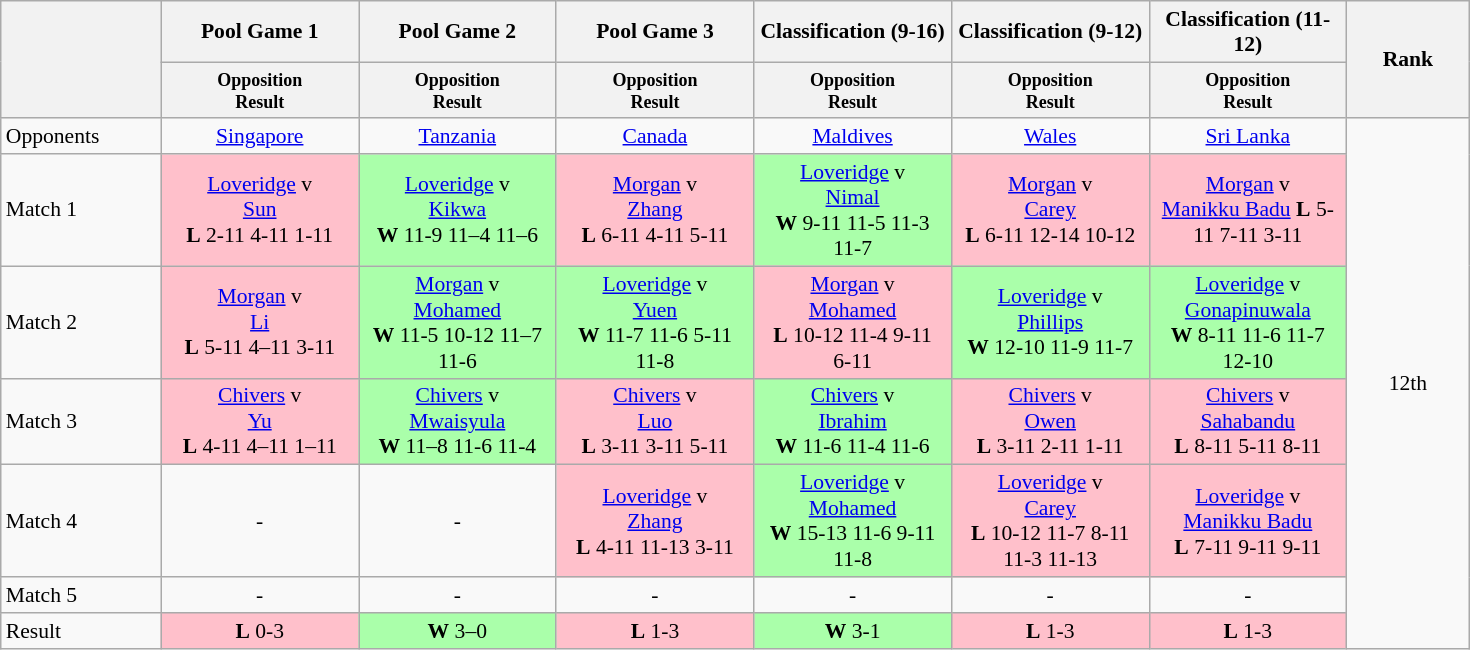<table class=wikitable style="font-size:90%">
<tr>
<th rowspan="2" style="width:100px;"></th>
<th width=125>Pool Game 1</th>
<th width=125>Pool Game 2</th>
<th width=125>Pool Game 3</th>
<th width=125>Classification (9-16)</th>
<th width=125>Classification (9-12)</th>
<th width=125>Classification (11-12)</th>
<th rowspan="2" style="width:75px;">Rank</th>
</tr>
<tr>
<th style="line-height:1em"><small>Opposition<br>Result</small></th>
<th style="line-height:1em"><small>Opposition<br>Result</small></th>
<th style="line-height:1em"><small>Opposition<br>Result</small></th>
<th style="line-height:1em"><small>Opposition<br>Result</small></th>
<th style="line-height:1em"><small>Opposition<br>Result</small></th>
<th style="line-height:1em"><small>Opposition<br>Result</small></th>
</tr>
<tr>
<td>Opponents</td>
<td style="text-align:center;"> <a href='#'>Singapore</a></td>
<td style="text-align:center;"> <a href='#'>Tanzania</a></td>
<td style="text-align:center;"> <a href='#'>Canada</a></td>
<td style="text-align:center;"> <a href='#'>Maldives</a></td>
<td style="text-align:center;"> <a href='#'>Wales</a></td>
<td style="text-align:center;"> <a href='#'>Sri Lanka</a></td>
<td style="text-align:center;" rowspan="7">12th</td>
</tr>
<tr>
<td>Match 1</td>
<td style="text-align:center; background:pink;"> <a href='#'>Loveridge</a> v<br> <a href='#'>Sun</a><br><strong>L</strong> 2-11 4-11 1-11</td>
<td style="text-align:center; background:#afa;"> <a href='#'>Loveridge</a> v<br> <a href='#'>Kikwa</a><br><strong>W</strong> 11-9 11–4 11–6</td>
<td style="text-align:center; background:pink;"> <a href='#'>Morgan</a> v<br> <a href='#'>Zhang</a><br><strong>L</strong> 6-11 4-11 5-11</td>
<td style="text-align:center; background:#afa;"> <a href='#'>Loveridge</a> v<br> <a href='#'>Nimal</a><br><strong>W</strong> 9-11 11-5 11-3<br>11-7</td>
<td style="text-align:center; background:pink;"> <a href='#'>Morgan</a> v<br> <a href='#'>Carey</a><br><strong>L</strong> 6-11 12-14 10-12</td>
<td style="text-align:center; background:pink;"> <a href='#'>Morgan</a> v<br> <a href='#'>Manikku Badu</a> <strong>L</strong> 5-11 7-11 3-11</td>
</tr>
<tr>
<td>Match 2</td>
<td style="text-align:center; background:pink;"> <a href='#'>Morgan</a> v<br> <a href='#'>Li</a><br> <strong>L</strong> 5-11 4–11 3-11</td>
<td style="text-align:center; background:#afa;"> <a href='#'>Morgan</a> v<br> <a href='#'>Mohamed</a><br><strong>W</strong> 11-5 10-12 11–7<br>11-6</td>
<td style="text-align:center; background:#afa;"> <a href='#'>Loveridge</a> v<br> <a href='#'>Yuen</a><br><strong>W</strong> 11-7 11-6 5-11<br>11-8</td>
<td style="text-align:center; background:pink;"> <a href='#'>Morgan</a> v<br> <a href='#'>Mohamed</a><br><strong>L</strong> 10-12 11-4 9-11<br>6-11</td>
<td style="text-align:center; background:#afa;"> <a href='#'>Loveridge</a> v<br> <a href='#'>Phillips</a><br><strong>W</strong> 12-10 11-9 11-7</td>
<td style="text-align:center; background:#afa;"> <a href='#'>Loveridge</a> v<br> <a href='#'>Gonapinuwala</a><br><strong>W</strong> 8-11 11-6 11-7<br>12-10</td>
</tr>
<tr>
<td>Match 3</td>
<td style="text-align:center; background:pink;"> <a href='#'>Chivers</a> v<br> <a href='#'>Yu</a><br><strong>L</strong> 4-11 4–11 1–11</td>
<td style="text-align:center; background:#afa;"> <a href='#'>Chivers</a> v<br> <a href='#'>Mwaisyula</a><br><strong>W</strong> 11–8 11-6 11-4</td>
<td style="text-align:center; background:pink;"> <a href='#'>Chivers</a> v<br> <a href='#'>Luo</a><br><strong>L</strong> 3-11 3-11 5-11</td>
<td style="text-align:center; background:#afa;"> <a href='#'>Chivers</a> v<br> <a href='#'>Ibrahim</a><br><strong>W</strong> 11-6 11-4 11-6</td>
<td style="text-align:center; background:pink;"> <a href='#'>Chivers</a> v<br> <a href='#'>Owen</a><br><strong>L</strong> 3-11 2-11 1-11</td>
<td style="text-align:center; background:pink;"> <a href='#'>Chivers</a> v<br> <a href='#'>Sahabandu</a><br><strong>L</strong> 8-11 5-11 8-11</td>
</tr>
<tr>
<td>Match 4</td>
<td style="text-align:center;">-</td>
<td style="text-align:center;">-</td>
<td style="text-align:center; background:pink;"> <a href='#'>Loveridge</a> v<br> <a href='#'>Zhang</a><br><strong>L</strong> 4-11 11-13 3-11</td>
<td style="text-align:center; background:#afa;"> <a href='#'>Loveridge</a> v<br> <a href='#'>Mohamed</a><br><strong>W</strong> 15-13 11-6 9-11<br>11-8</td>
<td style="text-align:center; background:pink;"> <a href='#'>Loveridge</a> v<br> <a href='#'>Carey</a><br><strong>L</strong> 10-12 11-7 8-11<br>11-3 11-13</td>
<td style="text-align:center; background:pink;"> <a href='#'>Loveridge</a> v<br> <a href='#'>Manikku Badu</a><br><strong>L</strong> 7-11 9-11 9-11</td>
</tr>
<tr>
<td>Match 5</td>
<td style="text-align:center;">-</td>
<td style="text-align:center;">-</td>
<td style="text-align:center;">-</td>
<td style="text-align:center;">-</td>
<td style="text-align:center;">-</td>
<td style="text-align:center;">-</td>
</tr>
<tr>
<td>Result</td>
<td style="text-align:center; background:pink;"><strong>L</strong> 0-3</td>
<td style="text-align:center; background:#afa;"><strong>W</strong> 3–0</td>
<td style="text-align:center; background:pink;"><strong>L</strong> 1-3</td>
<td style="text-align:center; background:#afa;"><strong>W</strong> 3-1</td>
<td style="text-align:center; background:pink;"><strong>L</strong> 1-3</td>
<td style="text-align:center; background:pink;"><strong>L</strong> 1-3</td>
</tr>
</table>
